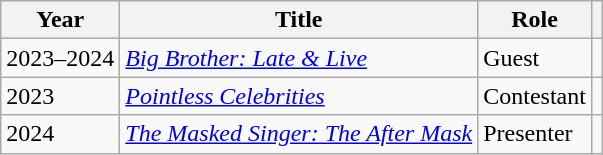<table class="wikitable plainrowheaders sortable">
<tr>
<th>Year</th>
<th>Title</th>
<th>Role</th>
<th class="unsortable"></th>
</tr>
<tr>
<td>2023–2024</td>
<td><em><a href='#'>Big Brother: Late & Live</a></em></td>
<td>Guest</td>
<td align="center"></td>
</tr>
<tr>
<td>2023</td>
<td><em><a href='#'>Pointless Celebrities</a></em></td>
<td>Contestant</td>
<td align="center"></td>
</tr>
<tr>
<td>2024</td>
<td><em><a href='#'>The Masked Singer: The After Mask</a></em></td>
<td>Presenter</td>
<td align="center"></td>
</tr>
</table>
